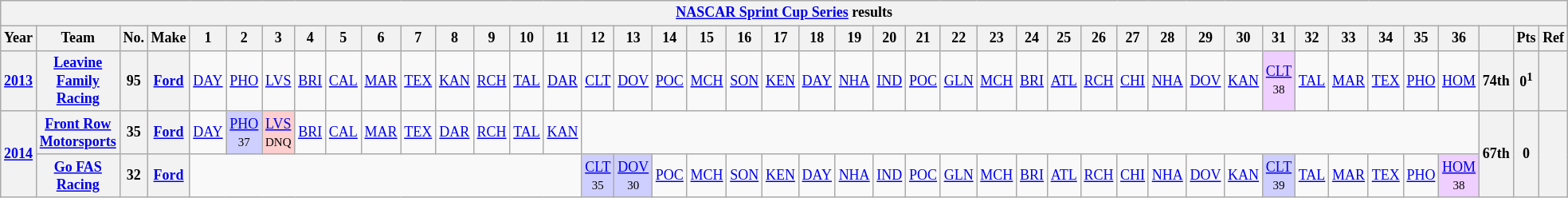<table class="wikitable" style="text-align:center; font-size:75%">
<tr>
<th colspan=45><a href='#'>NASCAR Sprint Cup Series</a> results</th>
</tr>
<tr>
<th>Year</th>
<th>Team</th>
<th>No.</th>
<th>Make</th>
<th>1</th>
<th>2</th>
<th>3</th>
<th>4</th>
<th>5</th>
<th>6</th>
<th>7</th>
<th>8</th>
<th>9</th>
<th>10</th>
<th>11</th>
<th>12</th>
<th>13</th>
<th>14</th>
<th>15</th>
<th>16</th>
<th>17</th>
<th>18</th>
<th>19</th>
<th>20</th>
<th>21</th>
<th>22</th>
<th>23</th>
<th>24</th>
<th>25</th>
<th>26</th>
<th>27</th>
<th>28</th>
<th>29</th>
<th>30</th>
<th>31</th>
<th>32</th>
<th>33</th>
<th>34</th>
<th>35</th>
<th>36</th>
<th></th>
<th>Pts</th>
<th>Ref</th>
</tr>
<tr>
<th><a href='#'>2013</a></th>
<th><a href='#'>Leavine Family Racing</a></th>
<th>95</th>
<th><a href='#'>Ford</a></th>
<td><a href='#'>DAY</a></td>
<td><a href='#'>PHO</a></td>
<td><a href='#'>LVS</a></td>
<td><a href='#'>BRI</a></td>
<td><a href='#'>CAL</a></td>
<td><a href='#'>MAR</a></td>
<td><a href='#'>TEX</a></td>
<td><a href='#'>KAN</a></td>
<td><a href='#'>RCH</a></td>
<td><a href='#'>TAL</a></td>
<td><a href='#'>DAR</a></td>
<td><a href='#'>CLT</a></td>
<td><a href='#'>DOV</a></td>
<td><a href='#'>POC</a></td>
<td><a href='#'>MCH</a></td>
<td><a href='#'>SON</a></td>
<td><a href='#'>KEN</a></td>
<td><a href='#'>DAY</a></td>
<td><a href='#'>NHA</a></td>
<td><a href='#'>IND</a></td>
<td><a href='#'>POC</a></td>
<td><a href='#'>GLN</a></td>
<td><a href='#'>MCH</a></td>
<td><a href='#'>BRI</a></td>
<td><a href='#'>ATL</a></td>
<td><a href='#'>RCH</a></td>
<td><a href='#'>CHI</a></td>
<td><a href='#'>NHA</a></td>
<td><a href='#'>DOV</a></td>
<td><a href='#'>KAN</a></td>
<td style="background:#EFCFFF;"><a href='#'>CLT</a><br><small>38</small></td>
<td><a href='#'>TAL</a></td>
<td><a href='#'>MAR</a></td>
<td><a href='#'>TEX</a></td>
<td><a href='#'>PHO</a></td>
<td><a href='#'>HOM</a></td>
<th>74th</th>
<th>0<sup>1</sup></th>
<th></th>
</tr>
<tr>
<th rowspan=2><a href='#'>2014</a></th>
<th><a href='#'>Front Row Motorsports</a></th>
<th>35</th>
<th><a href='#'>Ford</a></th>
<td><a href='#'>DAY</a></td>
<td style="background:#CFCFFF;"><a href='#'>PHO</a><br><small>37</small></td>
<td style="background:#FFCFCF;"><a href='#'>LVS</a><br><small>DNQ</small></td>
<td><a href='#'>BRI</a></td>
<td><a href='#'>CAL</a></td>
<td><a href='#'>MAR</a></td>
<td><a href='#'>TEX</a></td>
<td><a href='#'>DAR</a></td>
<td><a href='#'>RCH</a></td>
<td><a href='#'>TAL</a></td>
<td><a href='#'>KAN</a></td>
<td colspan=25></td>
<th rowspan=2>67th</th>
<th rowspan=2>0</th>
<th rowspan=2></th>
</tr>
<tr>
<th><a href='#'>Go FAS Racing</a></th>
<th>32</th>
<th><a href='#'>Ford</a></th>
<td colspan=11></td>
<td style="background:#CFCFFF;"><a href='#'>CLT</a><br><small>35</small></td>
<td style="background:#CFCFFF;"><a href='#'>DOV</a><br><small>30</small></td>
<td><a href='#'>POC</a></td>
<td><a href='#'>MCH</a></td>
<td><a href='#'>SON</a></td>
<td><a href='#'>KEN</a></td>
<td><a href='#'>DAY</a></td>
<td><a href='#'>NHA</a></td>
<td><a href='#'>IND</a></td>
<td><a href='#'>POC</a></td>
<td><a href='#'>GLN</a></td>
<td><a href='#'>MCH</a></td>
<td><a href='#'>BRI</a></td>
<td><a href='#'>ATL</a></td>
<td><a href='#'>RCH</a></td>
<td><a href='#'>CHI</a></td>
<td><a href='#'>NHA</a></td>
<td><a href='#'>DOV</a></td>
<td><a href='#'>KAN</a></td>
<td style="background:#CFCFFF;"><a href='#'>CLT</a><br><small>39</small></td>
<td><a href='#'>TAL</a></td>
<td><a href='#'>MAR</a></td>
<td><a href='#'>TEX</a></td>
<td><a href='#'>PHO</a></td>
<td style="background:#EFCFFF;"><a href='#'>HOM</a><br><small>38</small></td>
</tr>
</table>
